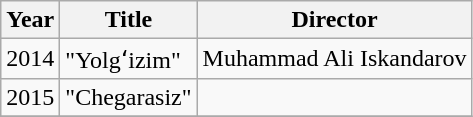<table class="wikitable" style="text-align:left;">
<tr>
<th>Year</th>
<th>Title</th>
<th>Director</th>
</tr>
<tr>
<td rowspan="1">2014</td>
<td>"Yolgʻizim"</td>
<td>Muhammad Ali Iskandarov</td>
</tr>
<tr>
<td rowspan="1">2015</td>
<td>"Chegarasiz"</td>
<td></td>
</tr>
<tr>
</tr>
</table>
